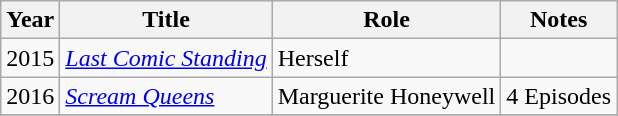<table class="wikitable sortable">
<tr>
<th>Year</th>
<th>Title</th>
<th>Role</th>
<th class="unsortable">Notes</th>
</tr>
<tr>
<td>2015</td>
<td><em><a href='#'>Last Comic Standing</a></em></td>
<td>Herself</td>
<td></td>
</tr>
<tr>
<td>2016</td>
<td><em><a href='#'>Scream Queens</a></em></td>
<td>Marguerite Honeywell</td>
<td>4 Episodes</td>
</tr>
<tr>
</tr>
</table>
